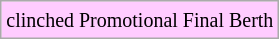<table class="wikitable">
<tr>
<td style="background:#fcf;"><small>clinched Promotional Final Berth</small></td>
</tr>
</table>
